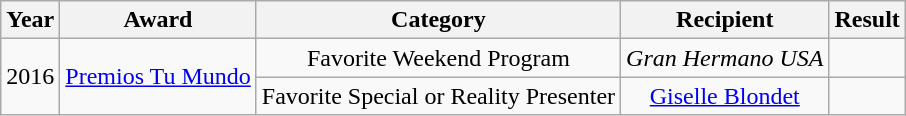<table class="wikitable plainrowheaders" style="text-align:center;">
<tr>
<th scope="col">Year</th>
<th scope="col">Award</th>
<th scope="col">Category</th>
<th scope="col">Recipient</th>
<th scope="col">Result</th>
</tr>
<tr>
<td rowspan=2>2016</td>
<td rowspan=2><a href='#'>Premios Tu Mundo</a></td>
<td>Favorite Weekend Program</td>
<td><em>Gran Hermano USA</em></td>
<td></td>
</tr>
<tr>
<td>Favorite Special or Reality Presenter</td>
<td><a href='#'>Giselle Blondet</a></td>
<td></td>
</tr>
</table>
